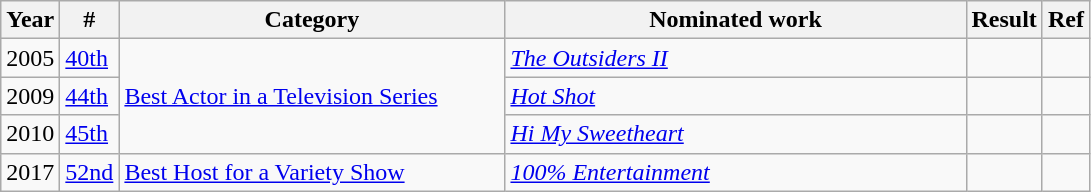<table class="wikitable">
<tr>
<th>Year</th>
<th>#</th>
<th width="250">Category</th>
<th width="300">Nominated work</th>
<th>Result</th>
<th>Ref</th>
</tr>
<tr>
<td>2005</td>
<td><a href='#'>40th</a></td>
<td rowspan="3"><a href='#'>Best Actor in a Television Series</a></td>
<td><em><a href='#'>The Outsiders II</a></em></td>
<td></td>
<td align="center"></td>
</tr>
<tr>
<td>2009</td>
<td><a href='#'>44th</a></td>
<td><em><a href='#'>Hot Shot</a></em></td>
<td></td>
<td align="center"></td>
</tr>
<tr>
<td>2010</td>
<td><a href='#'>45th</a></td>
<td><em><a href='#'>Hi My Sweetheart</a></em></td>
<td></td>
<td align="center"></td>
</tr>
<tr>
<td>2017</td>
<td><a href='#'>52nd</a></td>
<td><a href='#'>Best Host for a Variety Show</a></td>
<td><em><a href='#'>100% Entertainment</a></em></td>
<td></td>
<td align="center"></td>
</tr>
</table>
